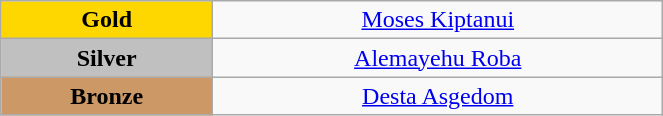<table class="wikitable" style="text-align:center; " width="35%">
<tr>
<td bgcolor="gold"><strong>Gold</strong></td>
<td><a href='#'>Moses Kiptanui</a><br>  <small><em></em></small></td>
</tr>
<tr>
<td bgcolor="silver"><strong>Silver</strong></td>
<td><a href='#'>Alemayehu Roba</a><br>  <small><em></em></small></td>
</tr>
<tr>
<td bgcolor="CC9966"><strong>Bronze</strong></td>
<td><a href='#'>Desta Asgedom</a><br>  <small><em></em></small></td>
</tr>
</table>
